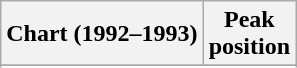<table class="wikitable plainrowheaders sortable">
<tr>
<th scope="col">Chart (1992–1993)</th>
<th scope="col">Peak<br>position</th>
</tr>
<tr>
</tr>
<tr>
</tr>
<tr>
</tr>
<tr>
</tr>
<tr>
</tr>
<tr>
</tr>
</table>
